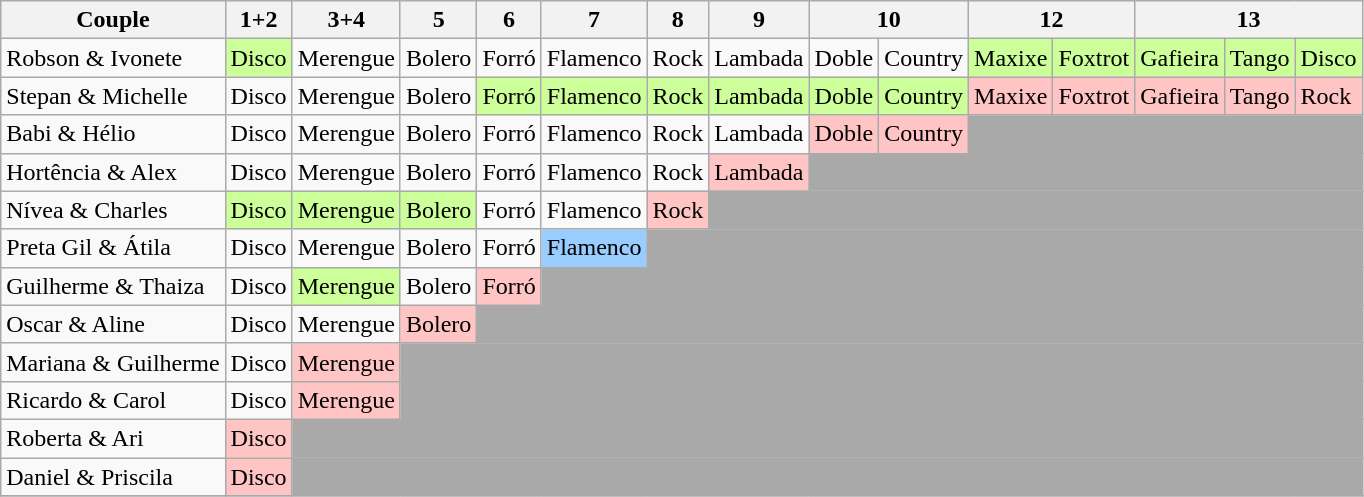<table class="wikitable" align="center">
<tr>
<th>Couple</th>
<th>1+2</th>
<th>3+4</th>
<th>5</th>
<th>6</th>
<th>7</th>
<th>8</th>
<th>9</th>
<th colspan=2>10</th>
<th colspan=2>12</th>
<th colspan=3>13</th>
</tr>
<tr>
<td>Robson & Ivonete</td>
<td bgcolor="#CCFF99">Disco</td>
<td>Merengue</td>
<td>Bolero</td>
<td>Forró</td>
<td>Flamenco</td>
<td>Rock</td>
<td>Lambada</td>
<td>Doble</td>
<td>Country</td>
<td bgcolor="#CCFF99">Maxixe</td>
<td bgcolor="#CCFF99">Foxtrot</td>
<td bgcolor="#CCFF99">Gafieira</td>
<td bgcolor="#CCFF99">Tango</td>
<td bgcolor="#CCFF99">Disco</td>
</tr>
<tr>
<td>Stepan & Michelle</td>
<td>Disco</td>
<td>Merengue</td>
<td>Bolero</td>
<td bgcolor="#CCFF99">Forró</td>
<td bgcolor="#CCFF99">Flamenco</td>
<td bgcolor="#CCFF99">Rock</td>
<td bgcolor="#CCFF99">Lambada</td>
<td bgcolor="#CCFF99">Doble</td>
<td bgcolor="#CCFF99">Country</td>
<td bgcolor="#FFC5C5">Maxixe</td>
<td bgcolor="#FFC5C5">Foxtrot</td>
<td bgcolor="#FFC5C5">Gafieira</td>
<td bgcolor="#FFC5C5">Tango</td>
<td bgcolor="#FFC5C5">Rock</td>
</tr>
<tr>
<td>Babi & Hélio</td>
<td>Disco</td>
<td>Merengue</td>
<td>Bolero</td>
<td>Forró</td>
<td>Flamenco</td>
<td>Rock</td>
<td>Lambada</td>
<td bgcolor="#FFC5C5">Doble</td>
<td bgcolor="#FFC5C5">Country</td>
<td colspan="5" bgcolor="darkgray"></td>
</tr>
<tr>
<td>Hortência & Alex</td>
<td>Disco</td>
<td>Merengue</td>
<td>Bolero</td>
<td>Forró</td>
<td>Flamenco</td>
<td>Rock</td>
<td bgcolor="#FFC5C5">Lambada</td>
<td colspan="7" bgcolor="darkgray"></td>
</tr>
<tr>
<td>Nívea & Charles</td>
<td bgcolor="#CCFF99">Disco</td>
<td bgcolor="#CCFF99">Merengue</td>
<td bgcolor="#CCFF99">Bolero</td>
<td>Forró</td>
<td>Flamenco</td>
<td bgcolor="#FFC5C5">Rock</td>
<td colspan="8" bgcolor="darkgray"></td>
</tr>
<tr>
<td>Preta Gil & Átila</td>
<td>Disco</td>
<td>Merengue</td>
<td>Bolero</td>
<td>Forró</td>
<td bgcolor="#99CCFF">Flamenco</td>
<td colspan="9" bgcolor="darkgray"></td>
</tr>
<tr>
<td>Guilherme & Thaiza</td>
<td>Disco</td>
<td bgcolor="#CCFF99">Merengue</td>
<td>Bolero</td>
<td bgcolor="#FFC5C5">Forró</td>
<td colspan="10" bgcolor="darkgray"></td>
</tr>
<tr>
<td>Oscar & Aline</td>
<td>Disco</td>
<td>Merengue</td>
<td bgcolor="#FFC5C5">Bolero</td>
<td colspan="11" bgcolor="darkgray"></td>
</tr>
<tr>
<td>Mariana & Guilherme</td>
<td>Disco</td>
<td bgcolor="#FFC5C5">Merengue</td>
<td colspan="12" bgcolor="darkgray"></td>
</tr>
<tr>
<td>Ricardo & Carol</td>
<td>Disco</td>
<td bgcolor="#FFC5C5">Merengue</td>
<td colspan="12" bgcolor="darkgray"></td>
</tr>
<tr>
<td>Roberta & Ari</td>
<td bgcolor="#FFC5C5">Disco</td>
<td colspan="13" bgcolor="darkgray"></td>
</tr>
<tr>
<td>Daniel & Priscila</td>
<td bgcolor="#FFC5C5">Disco</td>
<td colspan="13" bgcolor="darkgray"></td>
</tr>
<tr>
</tr>
</table>
